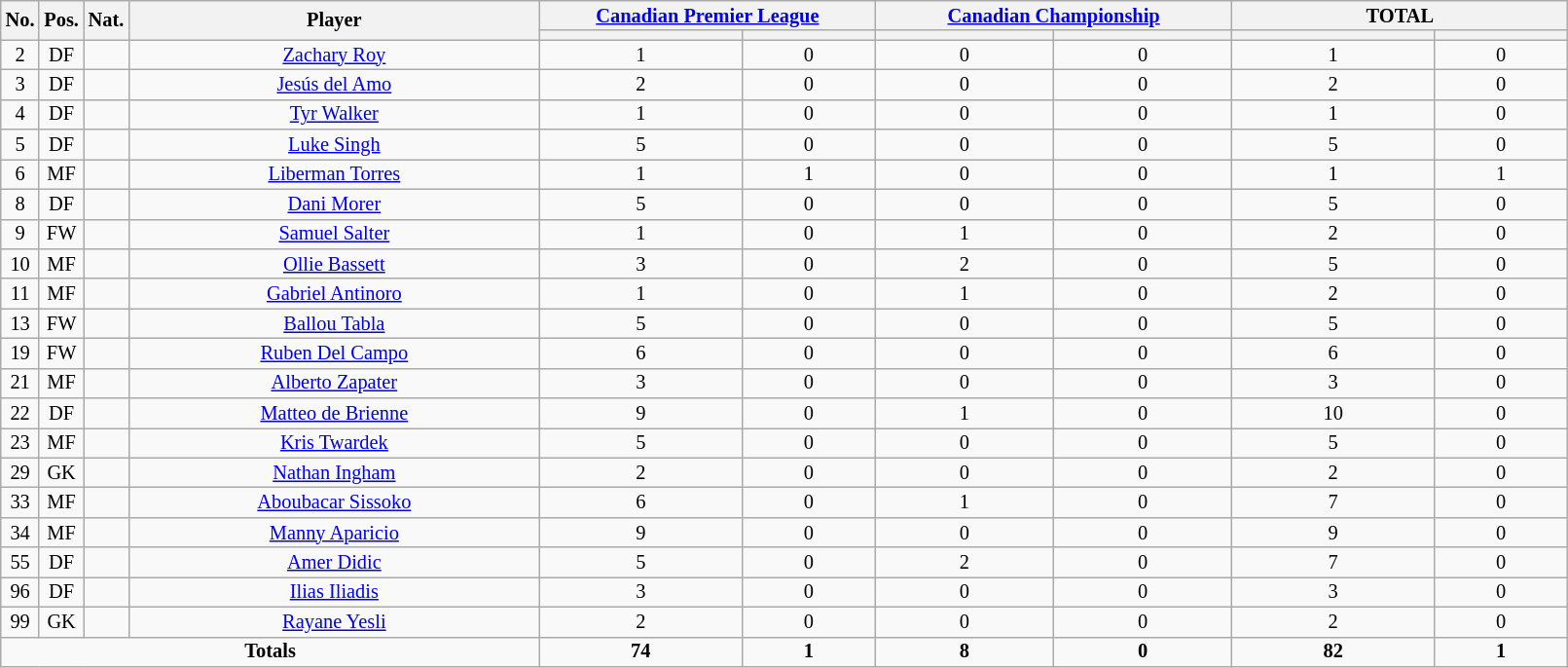<table class="wikitable sortable alternance"  style="font-size:85%; text-align:center; line-height:14px; width:85%;">
<tr>
<th rowspan="2" width=10><strong>No.</strong></th>
<th rowspan="2" width=10><strong>Pos.</strong></th>
<th rowspan="2" width=10><strong>Nat.</strong></th>
<th rowspan="2" scope="col" style="width:275px;"><strong>Player</strong></th>
<th colspan="2" width=80><a href='#'>Canadian Premier League</a></th>
<th colspan="2" width=80><a href='#'>Canadian Championship</a></th>
<th colspan="2" width=80>TOTAL</th>
</tr>
<tr>
<th></th>
<th></th>
<th></th>
<th></th>
<th></th>
<th></th>
</tr>
<tr>
<td>2</td>
<td>DF</td>
<td></td>
<td [><a href='#'>Zachary Roy</a></td>
<td>1</td>
<td>0</td>
<td>0</td>
<td>0</td>
<td>1</td>
<td>0</td>
</tr>
<tr>
<td>3</td>
<td>DF</td>
<td></td>
<td [><a href='#'>Jesús del Amo</a></td>
<td>2</td>
<td>0</td>
<td>0</td>
<td>0</td>
<td>2</td>
<td>0</td>
</tr>
<tr>
<td>4</td>
<td>DF</td>
<td></td>
<td [><a href='#'>Tyr Walker</a></td>
<td>1</td>
<td>0</td>
<td>0</td>
<td>0</td>
<td>1</td>
<td>0</td>
</tr>
<tr>
<td>5</td>
<td>DF</td>
<td></td>
<td [><a href='#'>Luke Singh</a></td>
<td>5</td>
<td>0</td>
<td>0</td>
<td>0</td>
<td>5</td>
<td>0</td>
</tr>
<tr>
<td>6</td>
<td>MF</td>
<td></td>
<td [><a href='#'>Liberman Torres</a></td>
<td>1</td>
<td>1</td>
<td>0</td>
<td>0</td>
<td>1</td>
<td>1</td>
</tr>
<tr>
<td>8</td>
<td>DF</td>
<td></td>
<td [><a href='#'>Dani Morer</a></td>
<td>5</td>
<td>0</td>
<td>0</td>
<td>0</td>
<td>5</td>
<td>0</td>
</tr>
<tr>
<td>9</td>
<td>FW</td>
<td></td>
<td [><a href='#'>Samuel Salter</a></td>
<td>1</td>
<td>0</td>
<td>1</td>
<td>0</td>
<td>2</td>
<td>0</td>
</tr>
<tr>
<td>10</td>
<td>MF</td>
<td></td>
<td [><a href='#'>Ollie Bassett</a></td>
<td>3</td>
<td>0</td>
<td>2</td>
<td>0</td>
<td>5</td>
<td>0</td>
</tr>
<tr>
<td>11</td>
<td>MF</td>
<td></td>
<td [><a href='#'>Gabriel Antinoro</a></td>
<td>1</td>
<td>0</td>
<td>1</td>
<td>0</td>
<td>2</td>
<td>0</td>
</tr>
<tr>
<td>13</td>
<td>FW</td>
<td></td>
<td [><a href='#'>Ballou Tabla</a></td>
<td>5</td>
<td>0</td>
<td>0</td>
<td>0</td>
<td>5</td>
<td>0</td>
</tr>
<tr>
<td>19</td>
<td>FW</td>
<td></td>
<td [><a href='#'>Ruben Del Campo</a></td>
<td>6</td>
<td>0</td>
<td>0</td>
<td>0</td>
<td>6</td>
<td>0</td>
</tr>
<tr>
<td>21</td>
<td>MF</td>
<td></td>
<td [><a href='#'>Alberto Zapater</a></td>
<td>3</td>
<td>0</td>
<td>0</td>
<td>0</td>
<td>3</td>
<td>0</td>
</tr>
<tr>
<td>22</td>
<td>DF</td>
<td></td>
<td [><a href='#'>Matteo de Brienne</a></td>
<td>9</td>
<td>0</td>
<td>1</td>
<td>0</td>
<td>10</td>
<td>0</td>
</tr>
<tr>
<td>23</td>
<td>MF</td>
<td></td>
<td [><a href='#'>Kris Twardek</a></td>
<td>5</td>
<td>0</td>
<td>0</td>
<td>0</td>
<td>5</td>
<td>0</td>
</tr>
<tr>
<td>29</td>
<td>GK</td>
<td></td>
<td [><a href='#'>Nathan Ingham</a></td>
<td>2</td>
<td>0</td>
<td>0</td>
<td>0</td>
<td>2</td>
<td>0</td>
</tr>
<tr>
<td>33</td>
<td>MF</td>
<td></td>
<td [><a href='#'>Aboubacar Sissoko</a></td>
<td>6</td>
<td>0</td>
<td>1</td>
<td>0</td>
<td>7</td>
<td>0</td>
</tr>
<tr>
<td>34</td>
<td>MF</td>
<td></td>
<td [><a href='#'>Manny Aparicio</a></td>
<td>9</td>
<td>0</td>
<td>0</td>
<td>0</td>
<td>9</td>
<td>0</td>
</tr>
<tr>
<td>55</td>
<td>DF</td>
<td></td>
<td [><a href='#'>Amer Didic</a></td>
<td>5</td>
<td>0</td>
<td>2</td>
<td>0</td>
<td>7</td>
<td>0</td>
</tr>
<tr>
<td>96</td>
<td>DF</td>
<td></td>
<td [><a href='#'>Ilias Iliadis</a></td>
<td>3</td>
<td>0</td>
<td>0</td>
<td>0</td>
<td>3</td>
<td>0</td>
</tr>
<tr>
<td>99</td>
<td>GK</td>
<td></td>
<td [><a href='#'>Rayane Yesli</a></td>
<td>2</td>
<td>0</td>
<td>0</td>
<td>0</td>
<td>2</td>
<td>0</td>
</tr>
<tr class="sortbottom">
<td colspan="4"><strong>Totals</strong></td>
<td><strong>74</strong></td>
<td><strong>1</strong></td>
<td><strong>8</strong></td>
<td><strong>0</strong></td>
<td><strong>82</strong></td>
<td><strong>1</strong></td>
</tr>
</table>
